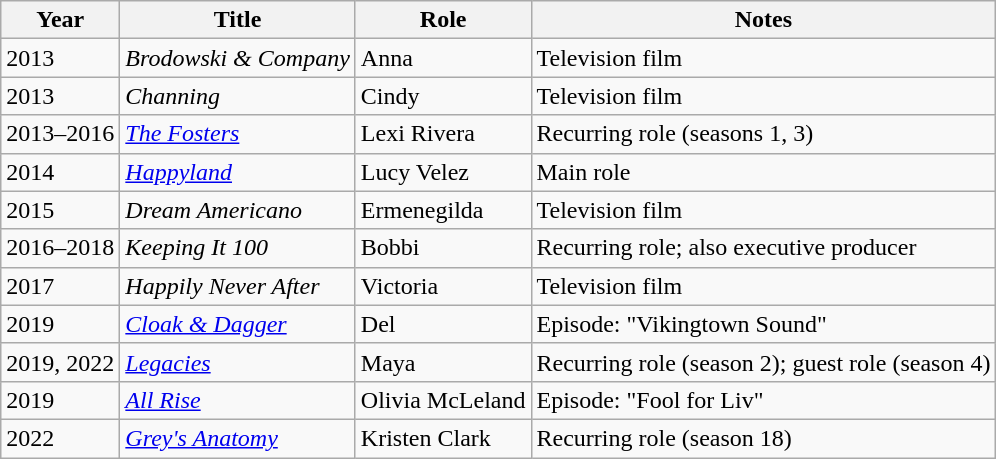<table class="wikitable">
<tr>
<th>Year</th>
<th>Title</th>
<th>Role</th>
<th>Notes</th>
</tr>
<tr>
<td>2013</td>
<td><em>Brodowski & Company</em></td>
<td>Anna</td>
<td>Television film</td>
</tr>
<tr>
<td>2013</td>
<td><em>Channing</em></td>
<td>Cindy</td>
<td>Television film</td>
</tr>
<tr>
<td>2013–2016</td>
<td><em><a href='#'>The Fosters</a></em></td>
<td>Lexi Rivera</td>
<td>Recurring role (seasons 1, 3)</td>
</tr>
<tr>
<td>2014</td>
<td><em><a href='#'>Happyland</a></em></td>
<td>Lucy Velez</td>
<td>Main role</td>
</tr>
<tr>
<td>2015</td>
<td><em>Dream Americano</em></td>
<td>Ermenegilda</td>
<td>Television film</td>
</tr>
<tr>
<td>2016–2018</td>
<td><em>Keeping It 100</em></td>
<td>Bobbi</td>
<td>Recurring role; also executive producer</td>
</tr>
<tr>
<td>2017</td>
<td><em>Happily Never After</em></td>
<td>Victoria</td>
<td>Television film</td>
</tr>
<tr>
<td>2019</td>
<td><em><a href='#'>Cloak & Dagger</a></em></td>
<td>Del</td>
<td>Episode: "Vikingtown Sound"</td>
</tr>
<tr>
<td>2019, 2022</td>
<td><em><a href='#'>Legacies</a></em></td>
<td>Maya</td>
<td>Recurring role (season 2); guest role (season 4)</td>
</tr>
<tr>
<td>2019</td>
<td><em><a href='#'>All Rise</a></em></td>
<td>Olivia McLeland</td>
<td>Episode:  "Fool for Liv"</td>
</tr>
<tr>
<td>2022</td>
<td><em><a href='#'>Grey's Anatomy</a></em></td>
<td>Kristen Clark</td>
<td>Recurring role (season 18)</td>
</tr>
</table>
